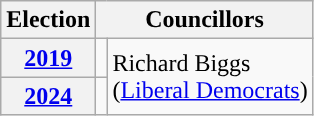<table class="wikitable">
<tr>
<th>Election</th>
<th colspan="2">Councillors</th>
</tr>
<tr>
<th><a href='#'>2019</a></th>
<td rowspan="1;" style="background-color: "></td>
<td rowspan="2">Richard Biggs<br>(<a href='#'>Liberal Democrats</a>)</td>
</tr>
<tr>
<th><a href='#'>2024</a></th>
<td rowspan="1;" style="background-color: "></td>
</tr>
</table>
